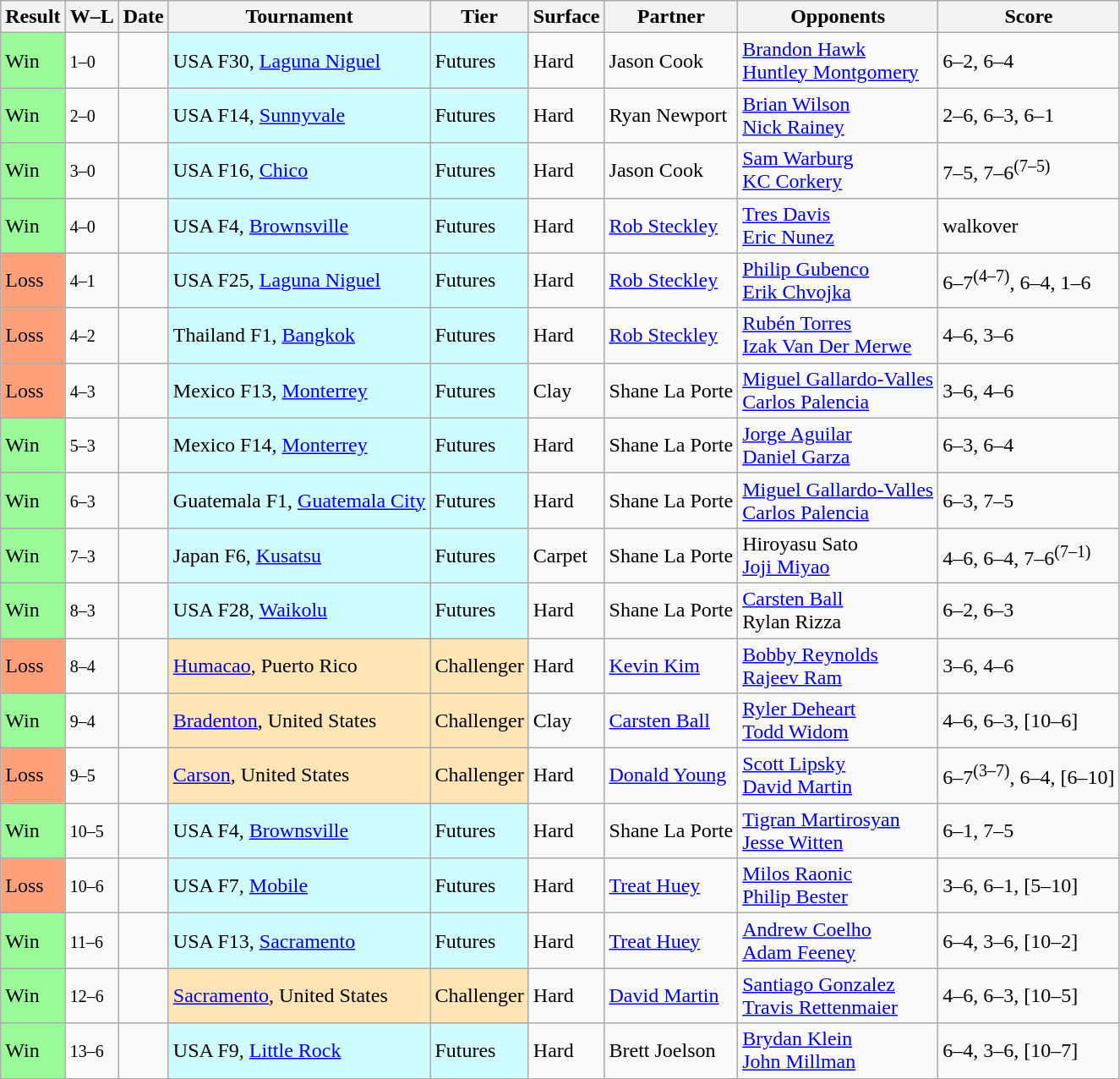<table class="sortable wikitable">
<tr>
<th>Result</th>
<th class="unsortable">W–L</th>
<th>Date</th>
<th>Tournament</th>
<th>Tier</th>
<th>Surface</th>
<th>Partner</th>
<th>Opponents</th>
<th class="unsortable">Score</th>
</tr>
<tr>
<td bgcolor=98FB98>Win</td>
<td><small>1–0</small></td>
<td></td>
<td style="background:#cffcff;">USA F30, <a href='#'>Laguna Niguel</a></td>
<td style="background:#cffcff;">Futures</td>
<td>Hard</td>
<td> Jason Cook</td>
<td> <a href='#'>Brandon Hawk</a> <br>  <a href='#'>Huntley Montgomery</a></td>
<td>6–2, 6–4</td>
</tr>
<tr>
<td bgcolor=98FB98>Win</td>
<td><small>2–0</small></td>
<td></td>
<td style="background:#cffcff;">USA F14, <a href='#'>Sunnyvale</a></td>
<td style="background:#cffcff;">Futures</td>
<td>Hard</td>
<td> Ryan Newport</td>
<td> <a href='#'>Brian Wilson</a> <br>  <a href='#'>Nick Rainey</a></td>
<td>2–6, 6–3, 6–1</td>
</tr>
<tr>
<td bgcolor=98FB98>Win</td>
<td><small>3–0</small></td>
<td></td>
<td style="background:#cffcff;">USA F16, <a href='#'>Chico</a></td>
<td style="background:#cffcff;">Futures</td>
<td>Hard</td>
<td> Jason Cook</td>
<td> <a href='#'>Sam Warburg</a> <br>  <a href='#'>KC Corkery</a></td>
<td>7–5, 7–6<sup>(7–5)</sup></td>
</tr>
<tr>
<td bgcolor=98FB98>Win</td>
<td><small>4–0</small></td>
<td></td>
<td style="background:#cffcff;">USA F4, <a href='#'>Brownsville</a></td>
<td style="background:#cffcff;">Futures</td>
<td>Hard</td>
<td> <a href='#'>Rob Steckley</a></td>
<td> <a href='#'>Tres Davis</a> <br>  <a href='#'>Eric Nunez</a></td>
<td>walkover</td>
</tr>
<tr>
<td bgcolor=FFA07A>Loss</td>
<td><small>4–1</small></td>
<td></td>
<td style="background:#cffcff;">USA F25, <a href='#'>Laguna Niguel</a></td>
<td style="background:#cffcff;">Futures</td>
<td>Hard</td>
<td> <a href='#'>Rob Steckley</a></td>
<td> <a href='#'>Philip Gubenco</a> <br>  <a href='#'>Erik Chvojka</a></td>
<td>6–7<sup>(4–7)</sup>, 6–4, 1–6</td>
</tr>
<tr>
<td bgcolor=FFA07A>Loss</td>
<td><small>4–2</small></td>
<td></td>
<td style="background:#cffcff;">Thailand F1, <a href='#'>Bangkok</a></td>
<td style="background:#cffcff;">Futures</td>
<td>Hard</td>
<td> <a href='#'>Rob Steckley</a></td>
<td> <a href='#'>Rubén Torres</a> <br>  <a href='#'>Izak Van Der Merwe</a></td>
<td>4–6, 3–6</td>
</tr>
<tr>
<td bgcolor=FFA07A>Loss</td>
<td><small>4–3</small></td>
<td></td>
<td style="background:#cffcff;">Mexico F13, <a href='#'>Monterrey</a></td>
<td style="background:#cffcff;">Futures</td>
<td>Clay</td>
<td> Shane La Porte</td>
<td> <a href='#'>Miguel Gallardo-Valles</a> <br>  <a href='#'>Carlos Palencia</a></td>
<td>3–6, 4–6</td>
</tr>
<tr>
<td bgcolor=98FB98>Win</td>
<td><small>5–3</small></td>
<td></td>
<td style="background:#cffcff;">Mexico F14, <a href='#'>Monterrey</a></td>
<td style="background:#cffcff;">Futures</td>
<td>Hard</td>
<td> Shane La Porte</td>
<td> <a href='#'>Jorge Aguilar</a> <br>  <a href='#'>Daniel Garza</a></td>
<td>6–3, 6–4</td>
</tr>
<tr>
<td bgcolor=98FB98>Win</td>
<td><small>6–3</small></td>
<td></td>
<td style="background:#cffcff;">Guatemala F1, <a href='#'>Guatemala City</a></td>
<td style="background:#cffcff;">Futures</td>
<td>Hard</td>
<td> Shane La Porte</td>
<td> <a href='#'>Miguel Gallardo-Valles</a> <br>  <a href='#'>Carlos Palencia</a></td>
<td>6–3, 7–5</td>
</tr>
<tr>
<td bgcolor=98FB98>Win</td>
<td><small>7–3</small></td>
<td></td>
<td style="background:#cffcff;">Japan F6, <a href='#'>Kusatsu</a></td>
<td style="background:#cffcff;">Futures</td>
<td>Carpet</td>
<td> Shane La Porte</td>
<td> Hiroyasu Sato <br>  <a href='#'>Joji Miyao</a></td>
<td>4–6, 6–4, 7–6<sup>(7–1)</sup></td>
</tr>
<tr>
<td bgcolor=98FB98>Win</td>
<td><small>8–3</small></td>
<td></td>
<td style="background:#cffcff;">USA F28, <a href='#'>Waikolu</a></td>
<td style="background:#cffcff;">Futures</td>
<td>Hard</td>
<td> Shane La Porte</td>
<td> <a href='#'>Carsten Ball</a> <br>  Rylan Rizza</td>
<td>6–2, 6–3</td>
</tr>
<tr>
<td bgcolor=FFA07A>Loss</td>
<td><small>8–4</small></td>
<td></td>
<td style="background:moccasin;"><a href='#'>Humacao</a>, Puerto Rico</td>
<td style="background:moccasin;">Challenger</td>
<td>Hard</td>
<td> <a href='#'>Kevin Kim</a></td>
<td> <a href='#'>Bobby Reynolds</a> <br>  <a href='#'>Rajeev Ram</a></td>
<td>3–6, 4–6</td>
</tr>
<tr>
<td bgcolor=98FB98>Win</td>
<td><small>9–4</small></td>
<td></td>
<td style="background:moccasin;"><a href='#'>Bradenton</a>, United States</td>
<td style="background:moccasin;">Challenger</td>
<td>Clay</td>
<td> <a href='#'>Carsten Ball</a></td>
<td> <a href='#'>Ryler Deheart</a> <br>  <a href='#'>Todd Widom</a></td>
<td>4–6, 6–3, [10–6]</td>
</tr>
<tr>
<td bgcolor=FFA07A>Loss</td>
<td><small>9–5</small></td>
<td></td>
<td style="background:moccasin;"><a href='#'>Carson</a>, United States</td>
<td style="background:moccasin;">Challenger</td>
<td>Hard</td>
<td> <a href='#'>Donald Young</a></td>
<td> <a href='#'>Scott Lipsky</a> <br>  <a href='#'>David Martin</a></td>
<td>6–7<sup>(3–7)</sup>, 6–4, [6–10]</td>
</tr>
<tr>
<td bgcolor=98FB98>Win</td>
<td><small>10–5</small></td>
<td></td>
<td style="background:#cffcff;">USA F4, <a href='#'>Brownsville</a></td>
<td style="background:#cffcff;">Futures</td>
<td>Hard</td>
<td> Shane La Porte</td>
<td> <a href='#'>Tigran Martirosyan</a> <br>  <a href='#'>Jesse Witten</a></td>
<td>6–1, 7–5</td>
</tr>
<tr>
<td bgcolor=FFA07A>Loss</td>
<td><small>10–6</small></td>
<td></td>
<td style="background:#cffcff;">USA F7, <a href='#'>Mobile</a></td>
<td style="background:#cffcff;">Futures</td>
<td>Hard</td>
<td> <a href='#'>Treat Huey</a></td>
<td> <a href='#'>Milos Raonic</a> <br>  <a href='#'>Philip Bester</a></td>
<td>3–6, 6–1, [5–10]</td>
</tr>
<tr>
<td bgcolor=98FB98>Win</td>
<td><small>11–6</small></td>
<td></td>
<td style="background:#cffcff;">USA F13, <a href='#'>Sacramento</a></td>
<td style="background:#cffcff;">Futures</td>
<td>Hard</td>
<td> <a href='#'>Treat Huey</a></td>
<td> <a href='#'>Andrew Coelho</a> <br>  <a href='#'>Adam Feeney</a></td>
<td>6–4, 3–6, [10–2]</td>
</tr>
<tr>
<td bgcolor=98FB98>Win</td>
<td><small>12–6</small></td>
<td></td>
<td style="background:moccasin;"><a href='#'>Sacramento</a>, United States</td>
<td style="background:moccasin;">Challenger</td>
<td>Hard</td>
<td> <a href='#'>David Martin</a></td>
<td> <a href='#'>Santiago Gonzalez</a> <br>  <a href='#'>Travis Rettenmaier</a></td>
<td>4–6, 6–3, [10–5]</td>
</tr>
<tr>
<td bgcolor=98FB98>Win</td>
<td><small>13–6</small></td>
<td></td>
<td style="background:#cffcff;">USA F9, <a href='#'>Little Rock</a></td>
<td style="background:#cffcff;">Futures</td>
<td>Hard</td>
<td> Brett Joelson</td>
<td> <a href='#'>Brydan Klein</a> <br>  <a href='#'>John Millman</a></td>
<td>6–4, 3–6, [10–7]</td>
</tr>
</table>
